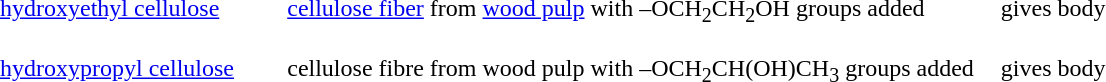<table cellpadding="8">
<tr valign="top">
<td width="20%"><a href='#'>hydroxyethyl cellulose</a></td>
<td width="50%"><a href='#'>cellulose fiber</a> from <a href='#'>wood pulp</a> with –OCH<sub>2</sub>CH<sub>2</sub>OH groups added</td>
<td width="30%">gives body</td>
</tr>
<tr valign="top">
<td><a href='#'>hydroxypropyl cellulose</a></td>
<td>cellulose fibre from wood pulp with –OCH<sub>2</sub>CH(OH)CH<sub>3</sub> groups added</td>
<td>gives body</td>
</tr>
</table>
